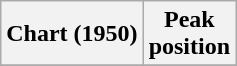<table class="wikitable">
<tr>
<th align="left">Chart (1950)</th>
<th align="center">Peak<br>position</th>
</tr>
<tr>
</tr>
</table>
